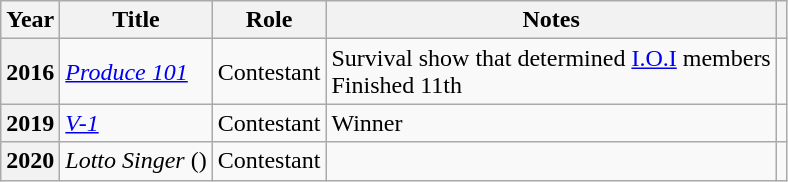<table class="wikitable sortable plainrowheaders">
<tr>
<th scope="col">Year</th>
<th scope="col">Title</th>
<th scope="col">Role</th>
<th scope="col">Notes</th>
<th scope="col" class="unsortable"></th>
</tr>
<tr>
<th scope="row">2016</th>
<td><em><a href='#'>Produce 101</a></em></td>
<td>Contestant</td>
<td>Survival show that determined <a href='#'>I.O.I</a> members<br>Finished 11th</td>
<td align="center"></td>
</tr>
<tr>
<th scope="row">2019</th>
<td><em><a href='#'>V-1</a></em></td>
<td>Contestant</td>
<td>Winner</td>
<td align="center"></td>
</tr>
<tr>
<th scope="row">2020</th>
<td><em>Lotto Singer</em> ()</td>
<td>Contestant</td>
<td></td>
<td align="center"></td>
</tr>
</table>
